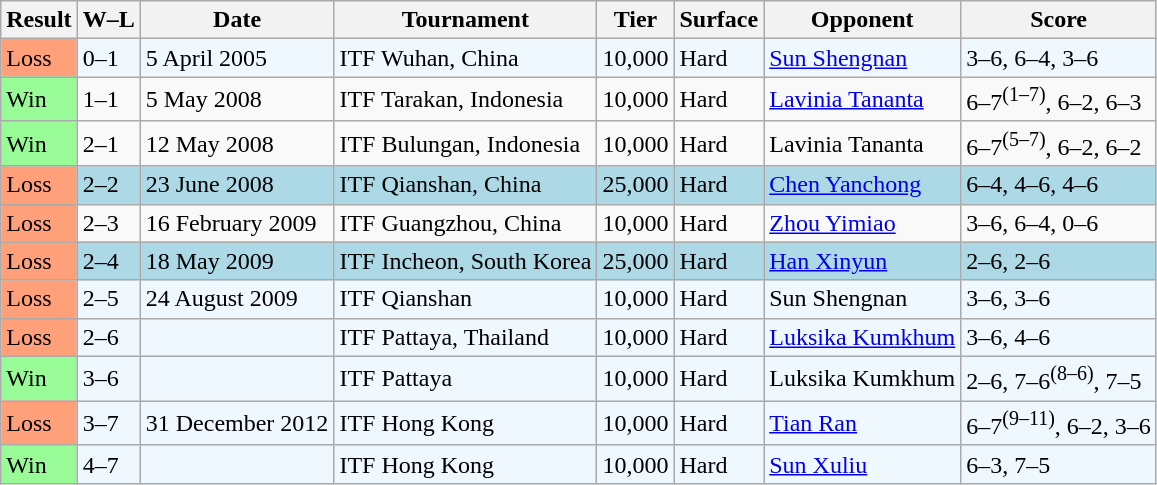<table class="wikitable sortable">
<tr style="background:#efefef;">
<th>Result</th>
<th class="unsortable">W–L</th>
<th>Date</th>
<th>Tournament</th>
<th>Tier</th>
<th>Surface</th>
<th>Opponent</th>
<th class="unsortable">Score</th>
</tr>
<tr style="background:#f0f8ff;">
<td style="background:#ffa07a;">Loss</td>
<td>0–1</td>
<td>5 April 2005</td>
<td>ITF Wuhan, China</td>
<td>10,000</td>
<td>Hard</td>
<td> <a href='#'>Sun Shengnan</a></td>
<td>3–6, 6–4, 3–6</td>
</tr>
<tr>
<td style="background:#98fb98;">Win</td>
<td>1–1</td>
<td>5 May 2008</td>
<td>ITF Tarakan, Indonesia</td>
<td>10,000</td>
<td>Hard</td>
<td> <a href='#'>Lavinia Tananta</a></td>
<td>6–7<sup>(1–7)</sup>, 6–2, 6–3</td>
</tr>
<tr>
<td style="background:#98fb98;">Win</td>
<td>2–1</td>
<td>12 May 2008</td>
<td>ITF Bulungan, Indonesia</td>
<td>10,000</td>
<td>Hard</td>
<td> Lavinia Tananta</td>
<td>6–7<sup>(5–7)</sup>, 6–2, 6–2</td>
</tr>
<tr style="background:lightblue;">
<td style="background:#ffa07a;">Loss</td>
<td>2–2</td>
<td>23 June 2008</td>
<td>ITF Qianshan, China</td>
<td>25,000</td>
<td>Hard</td>
<td> <a href='#'>Chen Yanchong</a></td>
<td>6–4, 4–6, 4–6</td>
</tr>
<tr>
<td style="background:#ffa07a;">Loss</td>
<td>2–3</td>
<td>16 February 2009</td>
<td>ITF Guangzhou, China</td>
<td>10,000</td>
<td>Hard</td>
<td> <a href='#'>Zhou Yimiao</a></td>
<td>3–6, 6–4, 0–6</td>
</tr>
<tr style="background:lightblue;">
<td style="background:#ffa07a;">Loss</td>
<td>2–4</td>
<td>18 May 2009</td>
<td>ITF Incheon, South Korea</td>
<td>25,000</td>
<td>Hard</td>
<td> <a href='#'>Han Xinyun</a></td>
<td>2–6, 2–6</td>
</tr>
<tr style="background:#f0f8ff;">
<td style="background:#ffa07a;">Loss</td>
<td>2–5</td>
<td>24 August 2009</td>
<td>ITF Qianshan</td>
<td>10,000</td>
<td>Hard</td>
<td> Sun Shengnan</td>
<td>3–6, 3–6</td>
</tr>
<tr style="background:#f0f8ff;">
<td style="background:#ffa07a;">Loss</td>
<td>2–6</td>
<td></td>
<td>ITF Pattaya, Thailand</td>
<td>10,000</td>
<td>Hard</td>
<td> <a href='#'>Luksika Kumkhum</a></td>
<td>3–6, 4–6</td>
</tr>
<tr style="background:#f0f8ff;">
<td style="background:#98fb98;">Win</td>
<td>3–6</td>
<td></td>
<td>ITF Pattaya</td>
<td>10,000</td>
<td>Hard</td>
<td> Luksika Kumkhum</td>
<td>2–6, 7–6<sup>(8–6)</sup>, 7–5</td>
</tr>
<tr style="background:#f0f8ff;">
<td style="background:#ffa07a;">Loss</td>
<td>3–7</td>
<td>31 December 2012</td>
<td>ITF Hong Kong</td>
<td>10,000</td>
<td>Hard</td>
<td> <a href='#'>Tian Ran</a></td>
<td>6–7<sup>(9–11)</sup>, 6–2, 3–6</td>
</tr>
<tr style="background:#f0f8ff;">
<td style="background:#98fb98;">Win</td>
<td>4–7</td>
<td></td>
<td>ITF Hong Kong</td>
<td>10,000</td>
<td>Hard</td>
<td> <a href='#'>Sun Xuliu</a></td>
<td>6–3, 7–5</td>
</tr>
</table>
